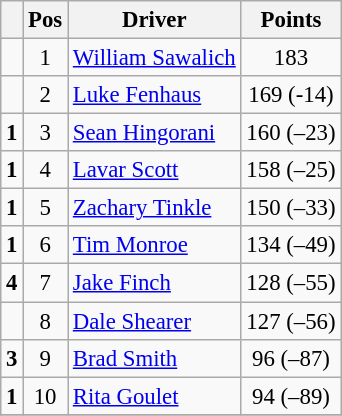<table class="wikitable" style="font-size: 95%;">
<tr>
<th></th>
<th>Pos</th>
<th>Driver</th>
<th>Points</th>
</tr>
<tr>
<td align="left"></td>
<td style="text-align:center;">1</td>
<td><a href='#'>William Sawalich</a></td>
<td style="text-align:center;">183</td>
</tr>
<tr>
<td align="left"></td>
<td style="text-align:center;">2</td>
<td><a href='#'>Luke Fenhaus</a></td>
<td style="text-align:center;">169 (-14)</td>
</tr>
<tr>
<td align="left"> <strong>1</strong></td>
<td style="text-align:center;">3</td>
<td><a href='#'>Sean Hingorani</a></td>
<td style="text-align:center;">160 (–23)</td>
</tr>
<tr>
<td align="left"> <strong>1</strong></td>
<td style="text-align:center;">4</td>
<td><a href='#'>Lavar Scott</a></td>
<td style="text-align:center;">158 (–25)</td>
</tr>
<tr>
<td align="left"> <strong>1</strong></td>
<td style="text-align:center;">5</td>
<td><a href='#'>Zachary Tinkle</a></td>
<td style="text-align:center;">150 (–33)</td>
</tr>
<tr>
<td align="left"> <strong>1</strong></td>
<td style="text-align:center;">6</td>
<td><a href='#'>Tim Monroe</a></td>
<td style="text-align:center;">134 (–49)</td>
</tr>
<tr>
<td align="left"> <strong>4</strong></td>
<td style="text-align:center;">7</td>
<td><a href='#'>Jake Finch</a></td>
<td style="text-align:center;">128 (–55)</td>
</tr>
<tr>
<td align="left"></td>
<td style="text-align:center;">8</td>
<td><a href='#'>Dale Shearer</a></td>
<td style="text-align:center;">127 (–56)</td>
</tr>
<tr>
<td align="left"> <strong>3</strong></td>
<td style="text-align:center;">9</td>
<td><a href='#'>Brad Smith</a></td>
<td style="text-align:center;">96 (–87)</td>
</tr>
<tr>
<td align="left"> <strong>1</strong></td>
<td style="text-align:center;">10</td>
<td><a href='#'>Rita Goulet</a></td>
<td style="text-align:center;">94 (–89)</td>
</tr>
<tr class="sortbottom">
</tr>
</table>
